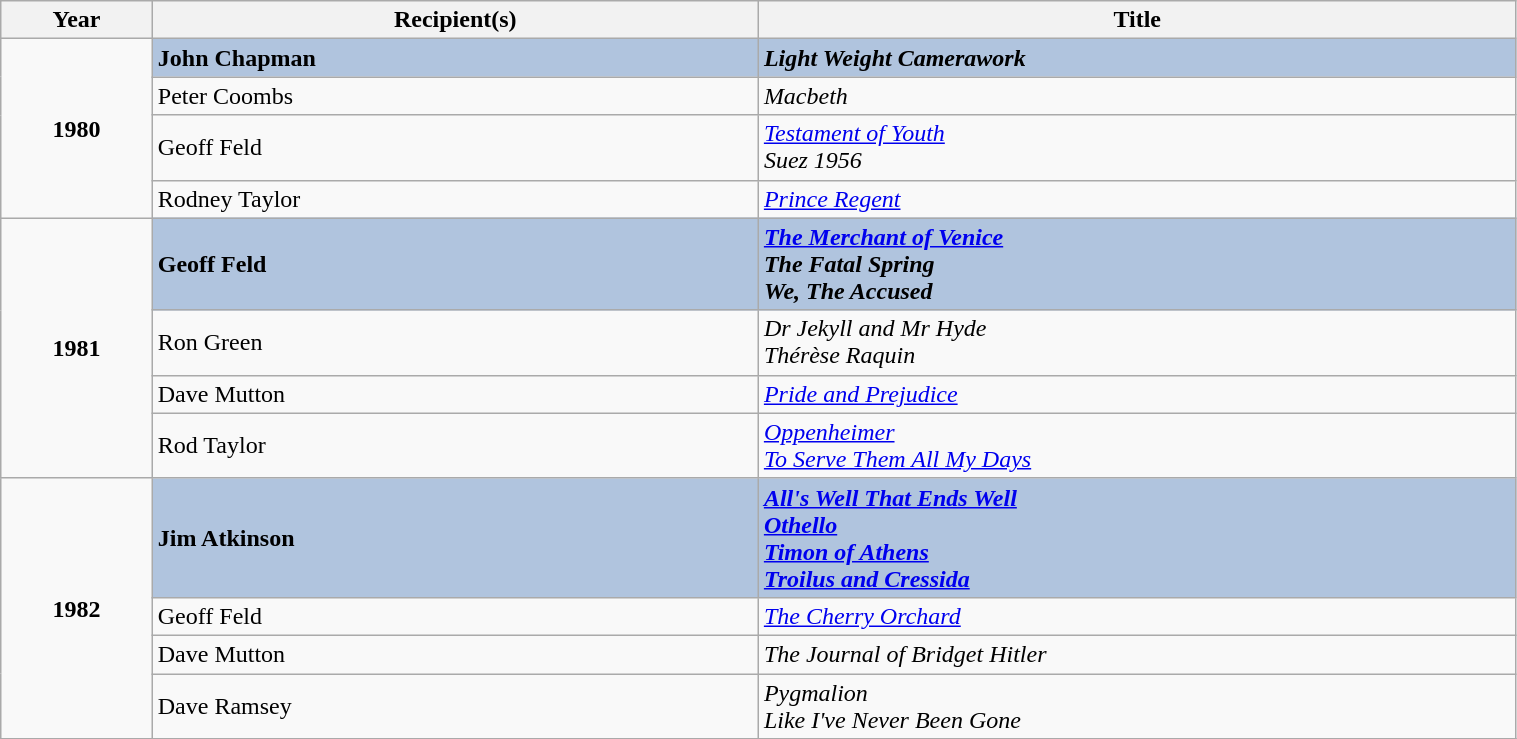<table class="wikitable" width="80%">
<tr>
<th width=5%>Year</th>
<th width=20%><strong>Recipient(s)</strong></th>
<th width=25%><strong>Title</strong></th>
</tr>
<tr>
<td rowspan="4" style="text-align:center;"><strong>1980</strong></td>
<td style="background:#B0C4DE;"><strong>John Chapman</strong></td>
<td style="background:#B0C4DE;"><strong><em>Light Weight Camerawork</em></strong></td>
</tr>
<tr>
<td>Peter Coombs</td>
<td><em>Macbeth</em></td>
</tr>
<tr>
<td>Geoff Feld</td>
<td><em><a href='#'>Testament of Youth</a><br>Suez 1956</em></td>
</tr>
<tr>
<td>Rodney Taylor</td>
<td><em><a href='#'>Prince Regent</a></em></td>
</tr>
<tr>
<td rowspan="4" style="text-align:center;"><strong>1981</strong></td>
<td style="background:#B0C4DE;"><strong>Geoff Feld</strong></td>
<td style="background:#B0C4DE;"><strong><em><a href='#'>The Merchant of Venice</a><br>The Fatal Spring<br>We, The Accused</em></strong></td>
</tr>
<tr>
<td>Ron Green</td>
<td><em>Dr Jekyll and Mr Hyde<br>Thérèse Raquin</em></td>
</tr>
<tr>
<td>Dave Mutton</td>
<td><em><a href='#'>Pride and Prejudice</a></em></td>
</tr>
<tr>
<td>Rod Taylor</td>
<td><em><a href='#'>Oppenheimer</a><br><a href='#'>To Serve Them All My Days</a></em></td>
</tr>
<tr>
<td rowspan="4" style="text-align:center;"><strong>1982</strong></td>
<td style="background:#B0C4DE;"><strong>Jim Atkinson</strong></td>
<td style="background:#B0C4DE;"><strong><em><a href='#'>All's Well That Ends Well</a><br><a href='#'>Othello</a><br><a href='#'>Timon of Athens</a><br><a href='#'>Troilus and Cressida</a></em></strong></td>
</tr>
<tr>
<td>Geoff Feld</td>
<td><em><a href='#'>The Cherry Orchard</a></em></td>
</tr>
<tr>
<td>Dave Mutton</td>
<td><em>The Journal of Bridget Hitler</em></td>
</tr>
<tr>
<td>Dave Ramsey</td>
<td><em>Pygmalion<br>Like I've Never Been Gone</em></td>
</tr>
<tr>
</tr>
</table>
